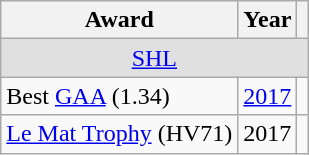<table class="wikitable">
<tr>
<th>Award</th>
<th>Year</th>
<th></th>
</tr>
<tr ALIGN="center" bgcolor="#e0e0e0">
<td colspan="3"><a href='#'>SHL</a></td>
</tr>
<tr>
<td>Best <a href='#'>GAA</a> (1.34)</td>
<td><a href='#'>2017</a></td>
<td></td>
</tr>
<tr>
<td><a href='#'>Le Mat Trophy</a> (HV71)</td>
<td>2017</td>
<td></td>
</tr>
</table>
